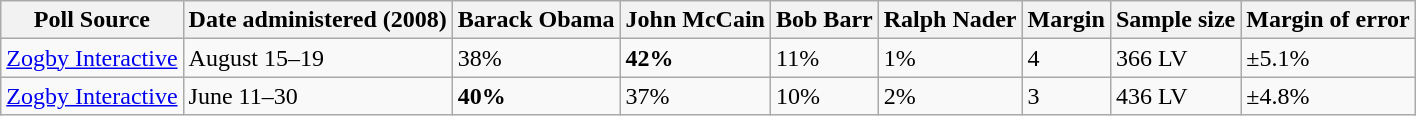<table class="wikitable collapsible">
<tr>
<th>Poll Source</th>
<th>Date administered (2008)</th>
<th>Barack Obama</th>
<th>John McCain</th>
<th>Bob Barr</th>
<th>Ralph Nader</th>
<th>Margin</th>
<th>Sample size</th>
<th>Margin of error</th>
</tr>
<tr>
<td><a href='#'>Zogby Interactive</a></td>
<td>August 15–19</td>
<td>38%</td>
<td><strong>42%</strong></td>
<td>11%</td>
<td>1%</td>
<td>4</td>
<td>366 LV</td>
<td>±5.1%</td>
</tr>
<tr>
<td><a href='#'>Zogby Interactive</a></td>
<td>June 11–30</td>
<td><strong>40%</strong></td>
<td>37%</td>
<td>10%</td>
<td>2%</td>
<td>3</td>
<td>436 LV</td>
<td>±4.8%</td>
</tr>
</table>
